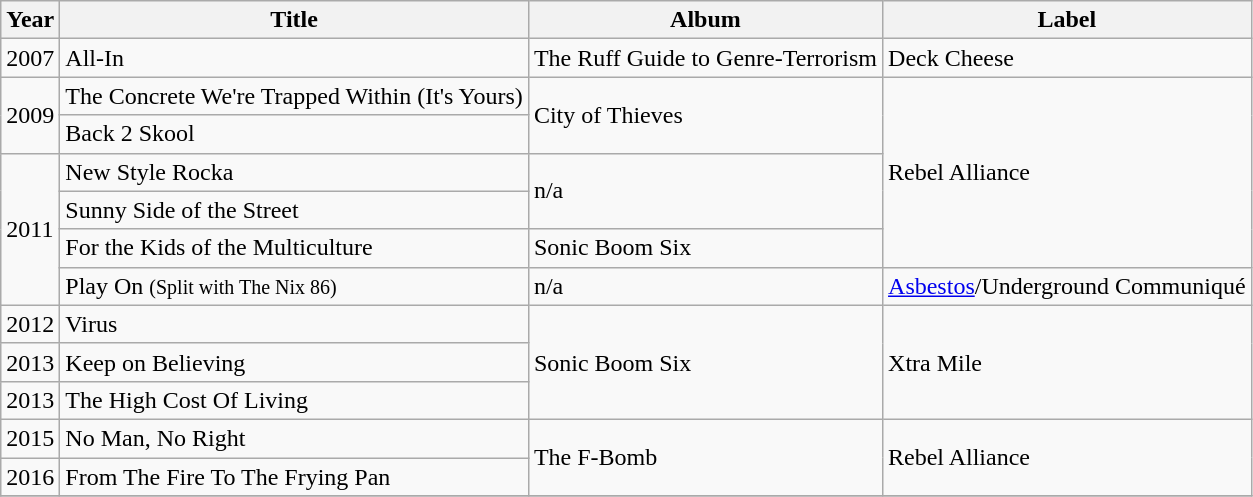<table class="wikitable">
<tr>
<th>Year</th>
<th>Title</th>
<th>Album</th>
<th>Label</th>
</tr>
<tr>
<td>2007</td>
<td>All-In</td>
<td>The Ruff Guide to Genre-Terrorism</td>
<td>Deck Cheese</td>
</tr>
<tr>
<td rowspan=2>2009</td>
<td>The Concrete We're Trapped Within (It's Yours)</td>
<td rowspan=2>City of Thieves</td>
<td rowspan=5>Rebel Alliance</td>
</tr>
<tr>
<td>Back 2 Skool</td>
</tr>
<tr>
<td rowspan=4>2011</td>
<td>New Style Rocka</td>
<td rowspan=2>n/a</td>
</tr>
<tr>
<td>Sunny Side of the Street</td>
</tr>
<tr>
<td>For the Kids of the Multiculture</td>
<td>Sonic Boom Six</td>
</tr>
<tr>
<td>Play On <small>(Split with The Nix 86)</small></td>
<td>n/a</td>
<td><a href='#'>Asbestos</a>/Underground Communiqué</td>
</tr>
<tr>
<td>2012</td>
<td>Virus</td>
<td rowspan=3>Sonic Boom Six</td>
<td rowspan=3>Xtra Mile</td>
</tr>
<tr>
<td>2013</td>
<td>Keep on Believing</td>
</tr>
<tr>
<td>2013</td>
<td>The High Cost Of Living</td>
</tr>
<tr>
<td>2015</td>
<td>No Man, No Right</td>
<td rowspan=2>The F-Bomb</td>
<td rowspan=2>Rebel Alliance</td>
</tr>
<tr>
<td>2016</td>
<td>From The Fire To The Frying Pan</td>
</tr>
<tr>
</tr>
</table>
